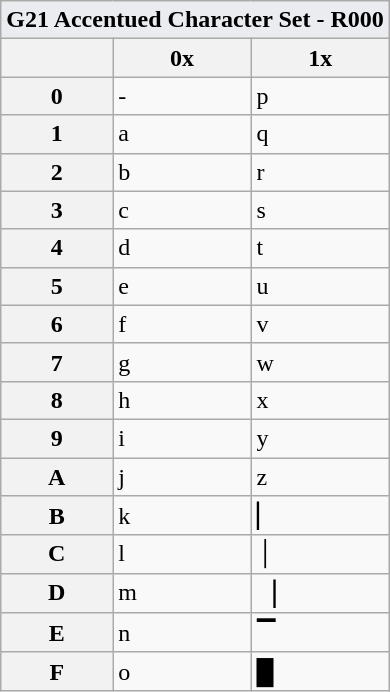<table class="wikitable">
<tr>
<th colspan="3" style="background-color:#EAECF0;">G21 Accentued Character Set - R000</th>
</tr>
<tr>
<th></th>
<th>0x</th>
<th>1x</th>
</tr>
<tr>
<th>0</th>
<td>-</td>
<td>p</td>
</tr>
<tr>
<th>1</th>
<td>a</td>
<td>q</td>
</tr>
<tr>
<th>2</th>
<td>b</td>
<td>r</td>
</tr>
<tr>
<th>3</th>
<td>c</td>
<td>s</td>
</tr>
<tr>
<th>4</th>
<td>d</td>
<td>t</td>
</tr>
<tr>
<th>5</th>
<td>e</td>
<td>u</td>
</tr>
<tr>
<th>6</th>
<td>f</td>
<td>v</td>
</tr>
<tr>
<th>7</th>
<td>g</td>
<td>w</td>
</tr>
<tr>
<th>8</th>
<td>h</td>
<td>x</td>
</tr>
<tr>
<th>9</th>
<td>i</td>
<td>y</td>
</tr>
<tr>
<th>A</th>
<td>j</td>
<td>z</td>
</tr>
<tr>
<th>B</th>
<td>k</td>
<td>▏</td>
</tr>
<tr>
<th>C</th>
<td>l</td>
<td>│</td>
</tr>
<tr>
<th>D</th>
<td>m</td>
<td>▕</td>
</tr>
<tr>
<th>E</th>
<td>n</td>
<td>▔</td>
</tr>
<tr>
<th>F</th>
<td>o</td>
<td>█</td>
</tr>
</table>
